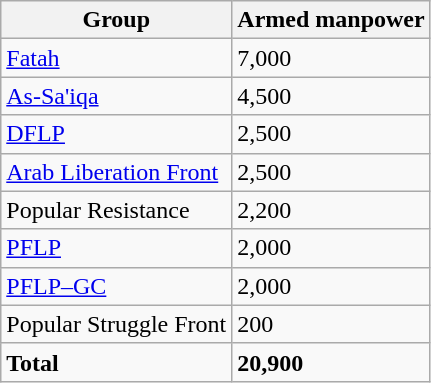<table class="wikitable">
<tr>
<th>Group</th>
<th>Armed manpower</th>
</tr>
<tr>
<td><a href='#'>Fatah</a></td>
<td>7,000</td>
</tr>
<tr>
<td><a href='#'>As-Sa'iqa</a></td>
<td>4,500</td>
</tr>
<tr>
<td><a href='#'>DFLP</a></td>
<td>2,500</td>
</tr>
<tr>
<td><a href='#'>Arab Liberation Front</a></td>
<td>2,500</td>
</tr>
<tr>
<td>Popular Resistance</td>
<td>2,200</td>
</tr>
<tr>
<td><a href='#'>PFLP</a></td>
<td>2,000</td>
</tr>
<tr>
<td><a href='#'>PFLP–GC</a></td>
<td>2,000</td>
</tr>
<tr>
<td>Popular Struggle Front</td>
<td>200</td>
</tr>
<tr>
<td><strong>Total</strong></td>
<td><strong>20,900</strong></td>
</tr>
</table>
